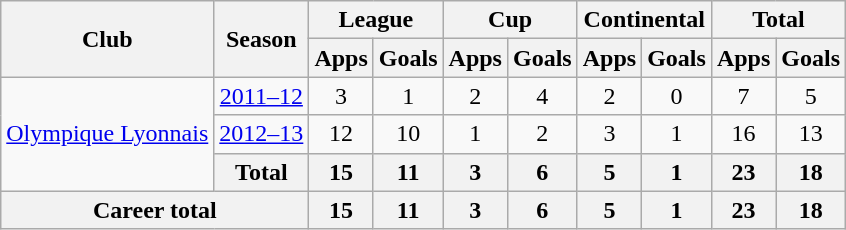<table class="wikitable" style="text-align: center;">
<tr>
<th rowspan="2">Club</th>
<th rowspan="2">Season</th>
<th colspan="2">League</th>
<th colspan="2">Cup</th>
<th colspan="2">Continental</th>
<th colspan="2">Total</th>
</tr>
<tr>
<th>Apps</th>
<th>Goals</th>
<th>Apps</th>
<th>Goals</th>
<th>Apps</th>
<th>Goals</th>
<th>Apps</th>
<th>Goals</th>
</tr>
<tr>
<td rowspan="3" valign="center"><a href='#'>Olympique Lyonnais</a></td>
<td><a href='#'>2011–12</a></td>
<td>3</td>
<td>1</td>
<td>2</td>
<td>4</td>
<td>2</td>
<td>0</td>
<td>7</td>
<td>5</td>
</tr>
<tr>
<td><a href='#'>2012–13</a></td>
<td>12</td>
<td>10</td>
<td>1</td>
<td>2</td>
<td>3</td>
<td>1</td>
<td>16</td>
<td>13</td>
</tr>
<tr>
<th>Total</th>
<th>15</th>
<th>11</th>
<th>3</th>
<th>6</th>
<th>5</th>
<th>1</th>
<th>23</th>
<th>18</th>
</tr>
<tr>
<th colspan="2">Career total</th>
<th>15</th>
<th>11</th>
<th>3</th>
<th>6</th>
<th>5</th>
<th>1</th>
<th>23</th>
<th>18</th>
</tr>
</table>
